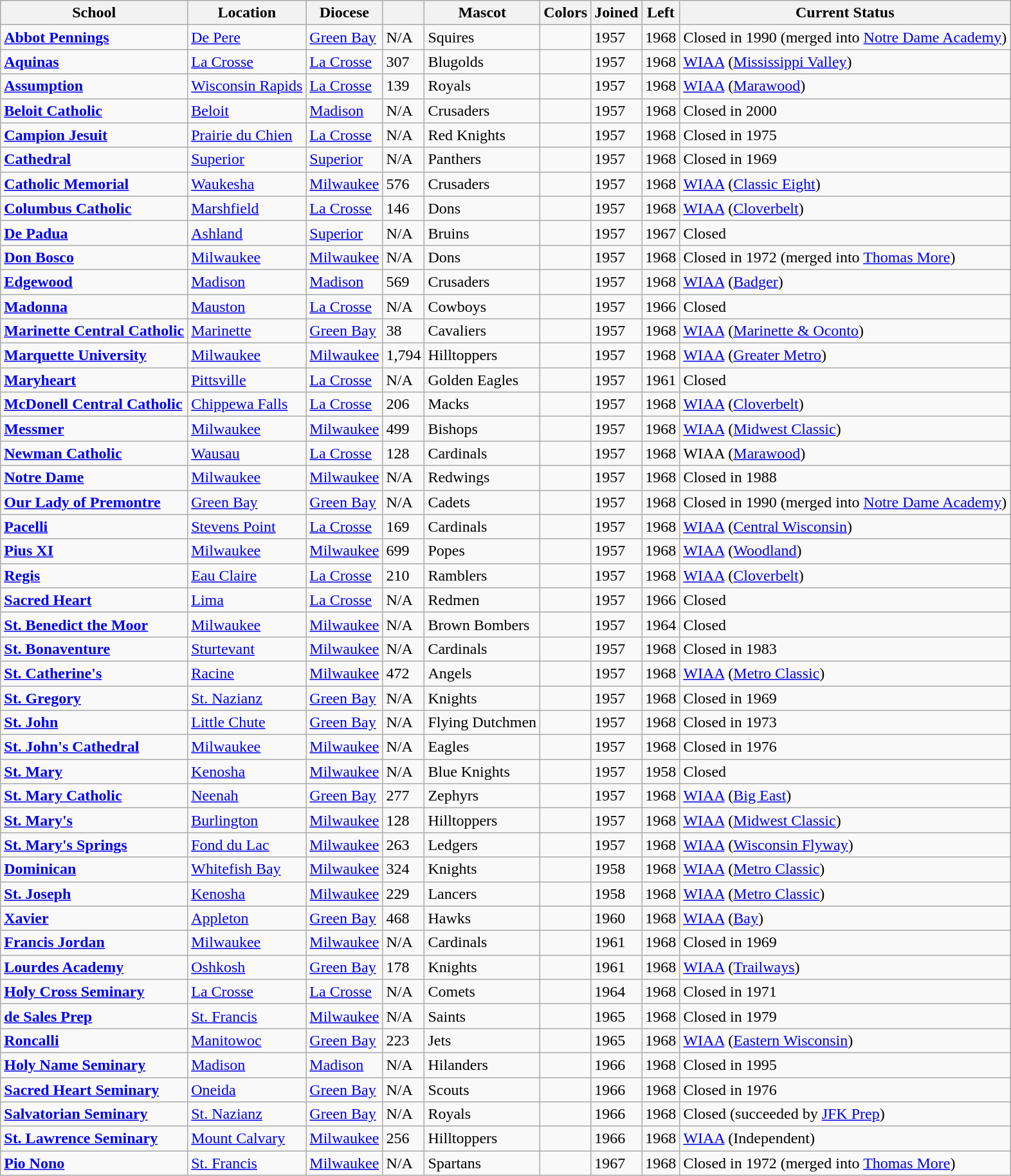<table class="wikitable">
<tr>
<th>School</th>
<th>Location</th>
<th>Diocese</th>
<th></th>
<th>Mascot</th>
<th>Colors</th>
<th>Joined</th>
<th>Left</th>
<th>Current Status</th>
</tr>
<tr>
<td><a href='#'><strong>Abbot Pennings</strong></a></td>
<td><a href='#'>De Pere</a></td>
<td><a href='#'>Green Bay</a></td>
<td>N/A</td>
<td>Squires</td>
<td> </td>
<td>1957</td>
<td>1968</td>
<td>Closed in 1990 (merged into <a href='#'>Notre Dame Academy</a>)</td>
</tr>
<tr>
<td><a href='#'><strong>Aquinas</strong></a></td>
<td><a href='#'>La Crosse</a></td>
<td><a href='#'>La Crosse</a></td>
<td>307</td>
<td>Blugolds</td>
<td> </td>
<td>1957</td>
<td>1968</td>
<td><a href='#'>WIAA</a> (<a href='#'>Mississippi Valley</a>)</td>
</tr>
<tr>
<td><a href='#'><strong>Assumption</strong></a></td>
<td><a href='#'>Wisconsin Rapids</a></td>
<td><a href='#'>La Crosse</a></td>
<td>139</td>
<td>Royals</td>
<td> </td>
<td>1957</td>
<td>1968</td>
<td><a href='#'>WIAA</a> (<a href='#'>Marawood</a>)</td>
</tr>
<tr>
<td><a href='#'><strong>Beloit Catholic</strong></a></td>
<td><a href='#'>Beloit</a></td>
<td><a href='#'>Madison</a></td>
<td>N/A</td>
<td>Crusaders</td>
<td> </td>
<td>1957</td>
<td>1968</td>
<td>Closed in 2000</td>
</tr>
<tr>
<td><a href='#'><strong>Campion Jesuit</strong></a></td>
<td><a href='#'>Prairie du Chien</a></td>
<td><a href='#'>La Crosse</a></td>
<td>N/A</td>
<td>Red Knights</td>
<td> </td>
<td>1957</td>
<td>1968</td>
<td>Closed in 1975</td>
</tr>
<tr>
<td><a href='#'><strong>Cathedral</strong></a></td>
<td><a href='#'>Superior</a></td>
<td><a href='#'>Superior</a></td>
<td>N/A</td>
<td>Panthers</td>
<td> </td>
<td>1957</td>
<td>1968</td>
<td>Closed in 1969</td>
</tr>
<tr>
<td><a href='#'><strong>Catholic Memorial</strong></a></td>
<td><a href='#'>Waukesha</a></td>
<td><a href='#'>Milwaukee</a></td>
<td>576</td>
<td>Crusaders</td>
<td> </td>
<td>1957</td>
<td>1968</td>
<td><a href='#'>WIAA</a> (<a href='#'>Classic Eight</a>)</td>
</tr>
<tr>
<td><a href='#'><strong>Columbus Catholic</strong></a></td>
<td><a href='#'>Marshfield</a></td>
<td><a href='#'>La Crosse</a></td>
<td>146</td>
<td>Dons</td>
<td> </td>
<td>1957</td>
<td>1968</td>
<td><a href='#'>WIAA</a> (<a href='#'>Cloverbelt</a>)</td>
</tr>
<tr>
<td><a href='#'><strong>De Padua</strong></a></td>
<td><a href='#'>Ashland</a></td>
<td><a href='#'>Superior</a></td>
<td>N/A</td>
<td>Bruins</td>
<td> </td>
<td>1957</td>
<td>1967</td>
<td>Closed</td>
</tr>
<tr>
<td><a href='#'><strong>Don Bosco</strong></a></td>
<td><a href='#'>Milwaukee</a></td>
<td><a href='#'>Milwaukee</a></td>
<td>N/A</td>
<td>Dons</td>
<td> </td>
<td>1957</td>
<td>1968</td>
<td>Closed in 1972 (merged into <a href='#'>Thomas More</a>)</td>
</tr>
<tr>
<td><a href='#'><strong>Edgewood</strong></a></td>
<td><a href='#'>Madison</a></td>
<td><a href='#'>Madison</a></td>
<td>569</td>
<td>Crusaders</td>
<td> </td>
<td>1957</td>
<td>1968</td>
<td><a href='#'>WIAA</a> (<a href='#'>Badger</a>)</td>
</tr>
<tr>
<td><a href='#'><strong>Madonna</strong></a></td>
<td><a href='#'>Mauston</a></td>
<td><a href='#'>La Crosse</a></td>
<td>N/A</td>
<td>Cowboys</td>
<td> </td>
<td>1957</td>
<td>1966</td>
<td>Closed</td>
</tr>
<tr>
<td><a href='#'><strong>Marinette Central Catholic</strong></a></td>
<td><a href='#'>Marinette</a></td>
<td><a href='#'>Green Bay</a></td>
<td>38</td>
<td>Cavaliers</td>
<td> </td>
<td>1957</td>
<td>1968</td>
<td><a href='#'>WIAA</a> (<a href='#'>Marinette & Oconto</a>)</td>
</tr>
<tr>
<td><a href='#'><strong>Marquette University</strong></a></td>
<td><a href='#'>Milwaukee</a></td>
<td><a href='#'>Milwaukee</a></td>
<td>1,794</td>
<td>Hilltoppers</td>
<td> </td>
<td>1957</td>
<td>1968</td>
<td><a href='#'>WIAA</a> (<a href='#'>Greater Metro</a>)</td>
</tr>
<tr>
<td><a href='#'><strong>Maryheart</strong></a></td>
<td><a href='#'>Pittsville</a></td>
<td><a href='#'>La Crosse</a></td>
<td>N/A</td>
<td>Golden Eagles</td>
<td> </td>
<td>1957</td>
<td>1961</td>
<td>Closed</td>
</tr>
<tr>
<td><a href='#'><strong>McDonell Central Catholic</strong></a></td>
<td><a href='#'>Chippewa Falls</a></td>
<td><a href='#'>La Crosse</a></td>
<td>206</td>
<td>Macks</td>
<td> </td>
<td>1957</td>
<td>1968</td>
<td><a href='#'>WIAA</a> (<a href='#'>Cloverbelt</a>)</td>
</tr>
<tr>
<td><a href='#'><strong>Messmer</strong></a></td>
<td><a href='#'>Milwaukee</a></td>
<td><a href='#'>Milwaukee</a></td>
<td>499</td>
<td>Bishops</td>
<td> </td>
<td>1957</td>
<td>1968</td>
<td><a href='#'>WIAA</a> (<a href='#'>Midwest Classic</a>)</td>
</tr>
<tr>
<td><a href='#'><strong>Newman Catholic</strong></a></td>
<td><a href='#'>Wausau</a></td>
<td><a href='#'>La Crosse</a></td>
<td>128</td>
<td>Cardinals</td>
<td> </td>
<td>1957</td>
<td>1968</td>
<td>WIAA (<a href='#'>Marawood</a>)</td>
</tr>
<tr>
<td><a href='#'><strong>Notre Dame</strong></a></td>
<td><a href='#'>Milwaukee</a></td>
<td><a href='#'>Milwaukee</a></td>
<td>N/A</td>
<td>Redwings</td>
<td> </td>
<td>1957</td>
<td>1968</td>
<td>Closed in 1988</td>
</tr>
<tr>
<td><a href='#'><strong>Our Lady of Premontre</strong></a></td>
<td><a href='#'>Green Bay</a></td>
<td><a href='#'>Green Bay</a></td>
<td>N/A</td>
<td>Cadets</td>
<td> </td>
<td>1957</td>
<td>1968</td>
<td>Closed in 1990 (merged into <a href='#'>Notre Dame Academy</a>)</td>
</tr>
<tr>
<td><a href='#'><strong>Pacelli</strong></a></td>
<td><a href='#'>Stevens Point</a></td>
<td><a href='#'>La Crosse</a></td>
<td>169</td>
<td>Cardinals</td>
<td> </td>
<td>1957</td>
<td>1968</td>
<td><a href='#'>WIAA</a> (<a href='#'>Central Wisconsin</a>)</td>
</tr>
<tr>
<td><a href='#'><strong>Pius XI</strong></a></td>
<td><a href='#'>Milwaukee</a></td>
<td><a href='#'>Milwaukee</a></td>
<td>699</td>
<td>Popes</td>
<td> </td>
<td>1957</td>
<td>1968</td>
<td><a href='#'>WIAA</a> (<a href='#'>Woodland</a>)</td>
</tr>
<tr>
<td><a href='#'><strong>Regis</strong></a></td>
<td><a href='#'>Eau Claire</a></td>
<td><a href='#'>La Crosse</a></td>
<td>210</td>
<td>Ramblers</td>
<td> </td>
<td>1957</td>
<td>1968</td>
<td><a href='#'>WIAA</a> (<a href='#'>Cloverbelt</a>)</td>
</tr>
<tr>
<td><a href='#'><strong>Sacred Heart</strong></a></td>
<td><a href='#'>Lima</a></td>
<td><a href='#'>La Crosse</a></td>
<td>N/A</td>
<td>Redmen</td>
<td> </td>
<td>1957</td>
<td>1966</td>
<td>Closed</td>
</tr>
<tr>
<td><a href='#'><strong>St. Benedict the Moor</strong></a></td>
<td><a href='#'>Milwaukee</a></td>
<td><a href='#'>Milwaukee</a></td>
<td>N/A</td>
<td>Brown Bombers</td>
<td> </td>
<td>1957</td>
<td>1964</td>
<td>Closed</td>
</tr>
<tr>
<td><a href='#'><strong>St. Bonaventure</strong></a></td>
<td><a href='#'>Sturtevant</a></td>
<td><a href='#'>Milwaukee</a></td>
<td>N/A</td>
<td>Cardinals</td>
<td> </td>
<td>1957</td>
<td>1968</td>
<td>Closed in 1983</td>
</tr>
<tr>
<td><a href='#'><strong>St. Catherine's</strong></a></td>
<td><a href='#'>Racine</a></td>
<td><a href='#'>Milwaukee</a></td>
<td>472</td>
<td>Angels</td>
<td>  </td>
<td>1957</td>
<td>1968</td>
<td><a href='#'>WIAA</a> (<a href='#'>Metro Classic</a>)</td>
</tr>
<tr>
<td><a href='#'><strong>St. Gregory</strong></a></td>
<td><a href='#'>St. Nazianz</a></td>
<td><a href='#'>Green Bay</a></td>
<td>N/A</td>
<td>Knights</td>
<td> </td>
<td>1957</td>
<td>1968</td>
<td>Closed in 1969</td>
</tr>
<tr>
<td><a href='#'><strong>St. John</strong></a></td>
<td><a href='#'>Little Chute</a></td>
<td><a href='#'>Green Bay</a></td>
<td>N/A</td>
<td>Flying Dutchmen</td>
<td> </td>
<td>1957</td>
<td>1968</td>
<td>Closed in 1973</td>
</tr>
<tr>
<td><a href='#'><strong>St. John's Cathedral</strong></a></td>
<td><a href='#'>Milwaukee</a></td>
<td><a href='#'>Milwaukee</a></td>
<td>N/A</td>
<td>Eagles</td>
<td> </td>
<td>1957</td>
<td>1968</td>
<td>Closed in 1976</td>
</tr>
<tr>
<td><a href='#'><strong>St. Mary</strong></a></td>
<td><a href='#'>Kenosha</a></td>
<td><a href='#'>Milwaukee</a></td>
<td>N/A</td>
<td>Blue Knights</td>
<td> </td>
<td>1957</td>
<td>1958</td>
<td>Closed</td>
</tr>
<tr>
<td><a href='#'><strong>St. Mary Catholic</strong></a></td>
<td><a href='#'>Neenah</a></td>
<td><a href='#'>Green Bay</a></td>
<td>277</td>
<td>Zephyrs</td>
<td>  </td>
<td>1957</td>
<td>1968</td>
<td><a href='#'>WIAA</a> (<a href='#'>Big East</a>)</td>
</tr>
<tr>
<td><a href='#'><strong>St. Mary's</strong></a></td>
<td><a href='#'>Burlington</a></td>
<td><a href='#'>Milwaukee</a></td>
<td>128</td>
<td>Hilltoppers</td>
<td> </td>
<td>1957</td>
<td>1968</td>
<td><a href='#'>WIAA</a> (<a href='#'>Midwest Classic</a>)</td>
</tr>
<tr>
<td><a href='#'><strong>St. Mary's Springs</strong></a></td>
<td><a href='#'>Fond du Lac</a></td>
<td><a href='#'>Milwaukee</a></td>
<td>263</td>
<td>Ledgers</td>
<td> </td>
<td>1957</td>
<td>1968</td>
<td><a href='#'>WIAA</a> (<a href='#'>Wisconsin Flyway</a>)</td>
</tr>
<tr>
<td><a href='#'><strong>Dominican</strong></a></td>
<td><a href='#'>Whitefish Bay</a></td>
<td><a href='#'>Milwaukee</a></td>
<td>324</td>
<td>Knights</td>
<td>  </td>
<td>1958</td>
<td>1968</td>
<td><a href='#'>WIAA</a> (<a href='#'>Metro Classic</a>)</td>
</tr>
<tr>
<td><a href='#'><strong>St. Joseph</strong></a></td>
<td><a href='#'>Kenosha</a></td>
<td><a href='#'>Milwaukee</a></td>
<td>229</td>
<td>Lancers</td>
<td> </td>
<td>1958</td>
<td>1968</td>
<td><a href='#'>WIAA</a> (<a href='#'>Metro Classic</a>)</td>
</tr>
<tr>
<td><a href='#'><strong>Xavier</strong></a></td>
<td><a href='#'>Appleton</a></td>
<td><a href='#'>Green Bay</a></td>
<td>468</td>
<td>Hawks</td>
<td> </td>
<td>1960</td>
<td>1968</td>
<td><a href='#'>WIAA</a> (<a href='#'>Bay</a>)</td>
</tr>
<tr>
<td><a href='#'><strong>Francis Jordan</strong></a></td>
<td><a href='#'>Milwaukee</a></td>
<td><a href='#'>Milwaukee</a></td>
<td>N/A</td>
<td>Cardinals</td>
<td> </td>
<td>1961</td>
<td>1968</td>
<td>Closed in 1969</td>
</tr>
<tr>
<td><a href='#'><strong>Lourdes Academy</strong></a></td>
<td><a href='#'>Oshkosh</a></td>
<td><a href='#'>Green Bay</a></td>
<td>178</td>
<td>Knights</td>
<td> </td>
<td>1961</td>
<td>1968</td>
<td><a href='#'>WIAA</a> (<a href='#'>Trailways</a>)</td>
</tr>
<tr>
<td><a href='#'><strong>Holy Cross Seminary</strong></a></td>
<td><a href='#'>La Crosse</a></td>
<td><a href='#'>La Crosse</a></td>
<td>N/A</td>
<td>Comets</td>
<td> </td>
<td>1964</td>
<td>1968</td>
<td>Closed in 1971</td>
</tr>
<tr>
<td><a href='#'><strong>de Sales Prep</strong></a></td>
<td><a href='#'>St. Francis</a></td>
<td><a href='#'>Milwaukee</a></td>
<td>N/A</td>
<td>Saints</td>
<td> </td>
<td>1965</td>
<td>1968</td>
<td>Closed in 1979</td>
</tr>
<tr>
<td><a href='#'><strong>Roncalli</strong></a></td>
<td><a href='#'>Manitowoc</a></td>
<td><a href='#'>Green Bay</a></td>
<td>223</td>
<td>Jets</td>
<td> </td>
<td>1965</td>
<td>1968</td>
<td><a href='#'>WIAA</a> (<a href='#'>Eastern Wisconsin</a>)</td>
</tr>
<tr>
<td><a href='#'><strong>Holy Name Seminary</strong></a></td>
<td><a href='#'>Madison</a></td>
<td><a href='#'>Madison</a></td>
<td>N/A</td>
<td>Hilanders</td>
<td> </td>
<td>1966</td>
<td>1968</td>
<td>Closed in 1995</td>
</tr>
<tr>
<td><a href='#'><strong>Sacred Heart Seminary</strong></a></td>
<td><a href='#'>Oneida</a></td>
<td><a href='#'>Green Bay</a></td>
<td>N/A</td>
<td>Scouts</td>
<td> </td>
<td>1966</td>
<td>1968</td>
<td>Closed in 1976</td>
</tr>
<tr>
<td><a href='#'><strong>Salvatorian Seminary</strong></a></td>
<td><a href='#'>St. Nazianz</a></td>
<td><a href='#'>Green Bay</a></td>
<td>N/A</td>
<td>Royals</td>
<td> </td>
<td>1966</td>
<td>1968</td>
<td>Closed (succeeded by <a href='#'>JFK Prep</a>)</td>
</tr>
<tr>
<td><a href='#'><strong>St. Lawrence Seminary</strong></a></td>
<td><a href='#'>Mount Calvary</a></td>
<td><a href='#'>Milwaukee</a></td>
<td>256</td>
<td>Hilltoppers</td>
<td> </td>
<td>1966</td>
<td>1968</td>
<td><a href='#'>WIAA</a> (Independent)</td>
</tr>
<tr>
<td><a href='#'><strong>Pio Nono</strong></a></td>
<td><a href='#'>St. Francis</a></td>
<td><a href='#'>Milwaukee</a></td>
<td>N/A</td>
<td>Spartans</td>
<td> </td>
<td>1967</td>
<td>1968</td>
<td>Closed in 1972 (merged into <a href='#'>Thomas More</a>)</td>
</tr>
</table>
